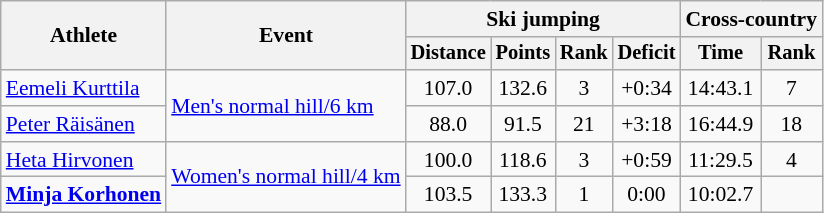<table class="wikitable" style="font-size:90%">
<tr>
<th rowspan="2">Athlete</th>
<th rowspan="2">Event</th>
<th colspan="4">Ski jumping</th>
<th colspan="2">Cross-country</th>
</tr>
<tr style="font-size:95%">
<th>Distance</th>
<th>Points</th>
<th>Rank</th>
<th>Deficit</th>
<th>Time</th>
<th>Rank</th>
</tr>
<tr align=center>
<td align=left><a href='#'>Eemeli Kurttila</a></td>
<td align=left rowspan=2><a href='#'>Men's normal hill/6 km</a></td>
<td>107.0</td>
<td>132.6</td>
<td>3</td>
<td>+0:34</td>
<td>14:43.1</td>
<td>7</td>
</tr>
<tr align=center>
<td align=left><a href='#'>Peter Räisänen</a></td>
<td>88.0</td>
<td>91.5</td>
<td>21</td>
<td>+3:18</td>
<td>16:44.9</td>
<td>18</td>
</tr>
<tr align=center>
<td align=left><a href='#'>Heta Hirvonen</a></td>
<td align=left rowspan=2><a href='#'>Women's normal hill/4 km</a></td>
<td>100.0</td>
<td>118.6</td>
<td>3</td>
<td>+0:59</td>
<td>11:29.5</td>
<td>4</td>
</tr>
<tr align=center>
<td align=left><strong><a href='#'>Minja Korhonen</a></strong></td>
<td>103.5</td>
<td>133.3</td>
<td>1</td>
<td>0:00</td>
<td>10:02.7</td>
<td></td>
</tr>
</table>
